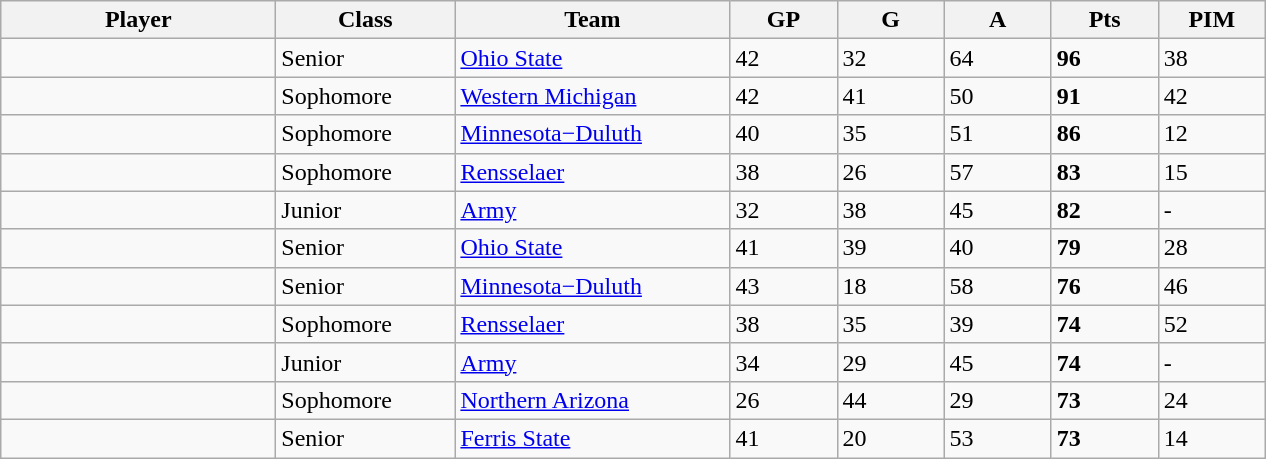<table class="wikitable sortable">
<tr>
<th style="width: 11em;">Player</th>
<th style="width: 7em;">Class</th>
<th style="width: 11em;">Team</th>
<th style="width: 4em;">GP</th>
<th style="width: 4em;">G</th>
<th style="width: 4em;">A</th>
<th style="width: 4em;">Pts</th>
<th style="width: 4em;">PIM</th>
</tr>
<tr>
<td></td>
<td>Senior</td>
<td><a href='#'>Ohio State</a></td>
<td>42</td>
<td>32</td>
<td>64</td>
<td><strong>96</strong></td>
<td>38</td>
</tr>
<tr>
<td></td>
<td>Sophomore</td>
<td><a href='#'>Western Michigan</a></td>
<td>42</td>
<td>41</td>
<td>50</td>
<td><strong>91</strong></td>
<td>42</td>
</tr>
<tr>
<td></td>
<td>Sophomore</td>
<td><a href='#'>Minnesota−Duluth</a></td>
<td>40</td>
<td>35</td>
<td>51</td>
<td><strong>86</strong></td>
<td>12</td>
</tr>
<tr>
<td></td>
<td>Sophomore</td>
<td><a href='#'>Rensselaer</a></td>
<td>38</td>
<td>26</td>
<td>57</td>
<td><strong>83</strong></td>
<td>15</td>
</tr>
<tr>
<td></td>
<td>Junior</td>
<td><a href='#'>Army</a></td>
<td>32</td>
<td>38</td>
<td>45</td>
<td><strong>82</strong></td>
<td>-</td>
</tr>
<tr>
<td></td>
<td>Senior</td>
<td><a href='#'>Ohio State</a></td>
<td>41</td>
<td>39</td>
<td>40</td>
<td><strong>79</strong></td>
<td>28</td>
</tr>
<tr>
<td></td>
<td>Senior</td>
<td><a href='#'>Minnesota−Duluth</a></td>
<td>43</td>
<td>18</td>
<td>58</td>
<td><strong>76</strong></td>
<td>46</td>
</tr>
<tr>
<td></td>
<td>Sophomore</td>
<td><a href='#'>Rensselaer</a></td>
<td>38</td>
<td>35</td>
<td>39</td>
<td><strong>74</strong></td>
<td>52</td>
</tr>
<tr>
<td></td>
<td>Junior</td>
<td><a href='#'>Army</a></td>
<td>34</td>
<td>29</td>
<td>45</td>
<td><strong>74</strong></td>
<td>-</td>
</tr>
<tr>
<td></td>
<td>Sophomore</td>
<td><a href='#'>Northern Arizona</a></td>
<td>26</td>
<td>44</td>
<td>29</td>
<td><strong>73</strong></td>
<td>24</td>
</tr>
<tr>
<td></td>
<td>Senior</td>
<td><a href='#'>Ferris State</a></td>
<td>41</td>
<td>20</td>
<td>53</td>
<td><strong>73</strong></td>
<td>14</td>
</tr>
</table>
